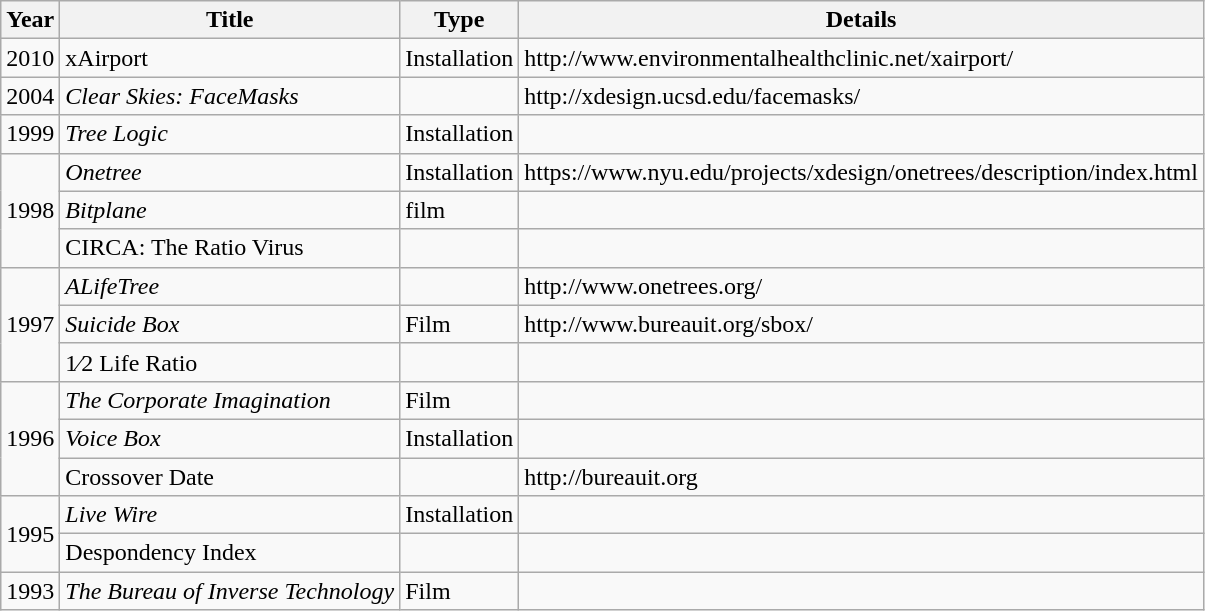<table class="wikitable sortable">
<tr>
<th>Year</th>
<th>Title</th>
<th>Type</th>
<th>Details</th>
</tr>
<tr>
<td>2010</td>
<td>xAirport</td>
<td>Installation</td>
<td>http://www.environmentalhealthclinic.net/xairport/</td>
</tr>
<tr>
<td>2004</td>
<td><em>Clear Skies: FaceMasks</em></td>
<td></td>
<td>http://xdesign.ucsd.edu/facemasks/</td>
</tr>
<tr>
<td>1999</td>
<td><em>Tree Logic</em></td>
<td>Installation</td>
<td></td>
</tr>
<tr>
<td rowspan=3>1998</td>
<td><em>Onetree</em></td>
<td>Installation</td>
<td>https://www.nyu.edu/projects/xdesign/onetrees/description/index.html</td>
</tr>
<tr>
<td><em>Bitplane</em></td>
<td>film</td>
<td></td>
</tr>
<tr>
<td>CIRCA: The Ratio Virus</td>
<td></td>
<td></td>
</tr>
<tr>
<td rowspan=3>1997</td>
<td><em>ALifeTree</em></td>
<td></td>
<td>http://www.onetrees.org/</td>
</tr>
<tr>
<td><em>Suicide Box</em></td>
<td>Film</td>
<td>http://www.bureauit.org/sbox/</td>
</tr>
<tr>
<td>1⁄2 Life Ratio</td>
<td></td>
<td></td>
</tr>
<tr>
<td rowspan=3>1996</td>
<td><em>The Corporate Imagination</em></td>
<td>Film</td>
<td></td>
</tr>
<tr>
<td><em>Voice Box</em></td>
<td>Installation</td>
<td></td>
</tr>
<tr>
<td>Crossover Date</td>
<td></td>
<td>http://bureauit.org</td>
</tr>
<tr>
<td rowspan=2>1995</td>
<td><em>Live Wire</em></td>
<td>Installation</td>
<td></td>
</tr>
<tr>
<td>Despondency Index</td>
<td></td>
<td></td>
</tr>
<tr>
<td>1993</td>
<td><em>The Bureau of Inverse Technology</em></td>
<td>Film</td>
<td></td>
</tr>
</table>
